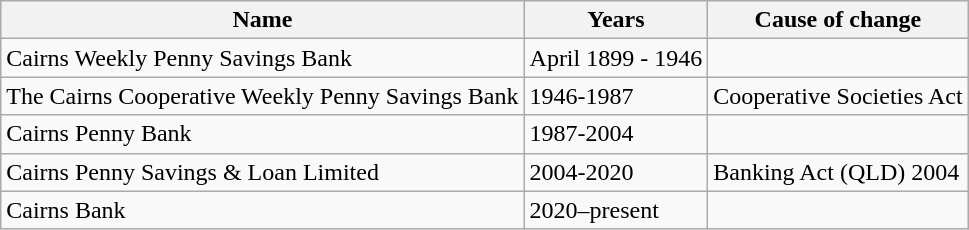<table class="wikitable">
<tr>
<th>Name</th>
<th>Years</th>
<th>Cause of change</th>
</tr>
<tr>
<td>Cairns Weekly Penny Savings Bank</td>
<td>April 1899 - 1946</td>
<td></td>
</tr>
<tr>
<td>The Cairns Cooperative Weekly Penny Savings Bank</td>
<td>1946-1987</td>
<td>Cooperative Societies Act</td>
</tr>
<tr>
<td>Cairns Penny Bank</td>
<td>1987-2004</td>
<td></td>
</tr>
<tr>
<td>Cairns Penny Savings & Loan Limited</td>
<td>2004-2020</td>
<td>Banking Act (QLD) 2004</td>
</tr>
<tr>
<td>Cairns Bank</td>
<td>2020–present</td>
<td></td>
</tr>
</table>
